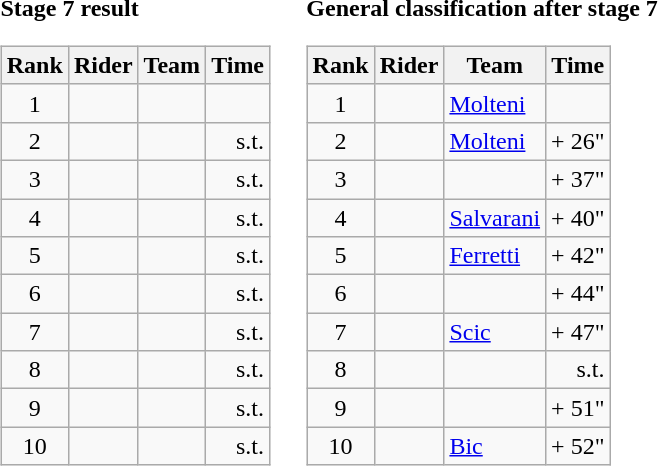<table>
<tr>
<td><strong>Stage 7 result</strong><br><table class="wikitable">
<tr>
<th scope="col">Rank</th>
<th scope="col">Rider</th>
<th scope="col">Team</th>
<th scope="col">Time</th>
</tr>
<tr>
<td style="text-align:center;">1</td>
<td></td>
<td></td>
<td style="text-align:right;"></td>
</tr>
<tr>
<td style="text-align:center;">2</td>
<td></td>
<td></td>
<td style="text-align:right;">s.t.</td>
</tr>
<tr>
<td style="text-align:center;">3</td>
<td></td>
<td></td>
<td style="text-align:right;">s.t.</td>
</tr>
<tr>
<td style="text-align:center;">4</td>
<td></td>
<td></td>
<td style="text-align:right;">s.t.</td>
</tr>
<tr>
<td style="text-align:center;">5</td>
<td></td>
<td></td>
<td style="text-align:right;">s.t.</td>
</tr>
<tr>
<td style="text-align:center;">6</td>
<td></td>
<td></td>
<td style="text-align:right;">s.t.</td>
</tr>
<tr>
<td style="text-align:center;">7</td>
<td></td>
<td></td>
<td style="text-align:right;">s.t.</td>
</tr>
<tr>
<td style="text-align:center;">8</td>
<td></td>
<td></td>
<td style="text-align:right;">s.t.</td>
</tr>
<tr>
<td style="text-align:center;">9</td>
<td></td>
<td></td>
<td style="text-align:right;">s.t.</td>
</tr>
<tr>
<td style="text-align:center;">10</td>
<td></td>
<td></td>
<td style="text-align:right;">s.t.</td>
</tr>
</table>
</td>
<td></td>
<td><strong>General classification after stage 7</strong><br><table class="wikitable">
<tr>
<th scope="col">Rank</th>
<th scope="col">Rider</th>
<th scope="col">Team</th>
<th scope="col">Time</th>
</tr>
<tr>
<td style="text-align:center;">1</td>
<td></td>
<td><a href='#'>Molteni</a></td>
<td style="text-align:right;"></td>
</tr>
<tr>
<td style="text-align:center;">2</td>
<td></td>
<td><a href='#'>Molteni</a></td>
<td style="text-align:right;">+ 26"</td>
</tr>
<tr>
<td style="text-align:center;">3</td>
<td></td>
<td></td>
<td style="text-align:right;">+ 37"</td>
</tr>
<tr>
<td style="text-align:center;">4</td>
<td></td>
<td><a href='#'>Salvarani</a></td>
<td style="text-align:right;">+ 40"</td>
</tr>
<tr>
<td style="text-align:center;">5</td>
<td></td>
<td><a href='#'>Ferretti</a></td>
<td style="text-align:right;">+ 42"</td>
</tr>
<tr>
<td style="text-align:center;">6</td>
<td></td>
<td></td>
<td style="text-align:right;">+ 44"</td>
</tr>
<tr>
<td style="text-align:center;">7</td>
<td></td>
<td><a href='#'>Scic</a></td>
<td style="text-align:right;">+ 47"</td>
</tr>
<tr>
<td style="text-align:center;">8</td>
<td></td>
<td></td>
<td style="text-align:right;">s.t.</td>
</tr>
<tr>
<td style="text-align:center;">9</td>
<td></td>
<td></td>
<td style="text-align:right;">+ 51"</td>
</tr>
<tr>
<td style="text-align:center;">10</td>
<td></td>
<td><a href='#'>Bic</a></td>
<td style="text-align:right;">+ 52"</td>
</tr>
</table>
</td>
</tr>
</table>
